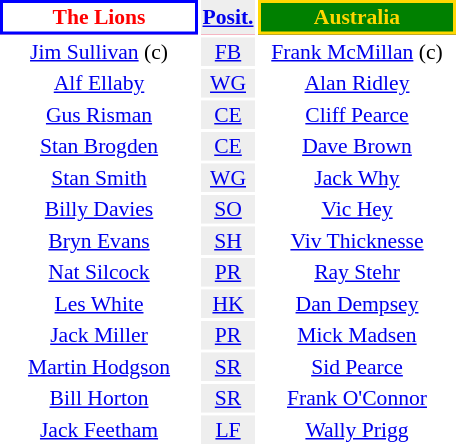<table align=right style="font-size:90%; margin-left:1em">
<tr bgcolor=#FF0033>
<th align="centre" width="126" style="border: 2px solid blue; background: white; color: red">The Lions</th>
<th align="center" style="background: #eeeeee; color: black"><a href='#'>Posit.</a></th>
<th align="centre" width="126" style="border: 2px solid gold; background: green; color: gold">Australia</th>
</tr>
<tr>
<td align="center"><a href='#'>Jim Sullivan</a> (c)</td>
<td align="center" style="background: #eeeeee"><a href='#'>FB</a></td>
<td align="center"><a href='#'>Frank McMillan</a> (c)</td>
</tr>
<tr>
<td align="center"><a href='#'>Alf Ellaby</a></td>
<td align="center" style="background: #eeeeee"><a href='#'>WG</a></td>
<td align="center"><a href='#'>Alan Ridley</a></td>
</tr>
<tr>
<td align="center"><a href='#'>Gus Risman</a></td>
<td align="center" style="background: #eeeeee"><a href='#'>CE</a></td>
<td align="center"><a href='#'>Cliff Pearce</a></td>
</tr>
<tr>
<td align="center"><a href='#'>Stan Brogden</a></td>
<td align="center" style="background: #eeeeee"><a href='#'>CE</a></td>
<td align="center"><a href='#'>Dave Brown</a></td>
</tr>
<tr>
<td align="center"><a href='#'>Stan Smith</a></td>
<td align="center" style="background: #eeeeee"><a href='#'>WG</a></td>
<td align="center"><a href='#'>Jack Why</a></td>
</tr>
<tr>
<td align="center"><a href='#'>Billy Davies</a></td>
<td align="center" style="background: #eeeeee"><a href='#'>SO</a></td>
<td align="center"><a href='#'>Vic Hey</a></td>
</tr>
<tr>
<td align="center"><a href='#'>Bryn Evans</a></td>
<td align="center" style="background: #eeeeee"><a href='#'>SH</a></td>
<td align="center"><a href='#'>Viv Thicknesse</a></td>
</tr>
<tr>
<td align="center"><a href='#'>Nat Silcock</a></td>
<td align="center" style="background: #eeeeee"><a href='#'>PR</a></td>
<td align="center"><a href='#'>Ray Stehr</a></td>
</tr>
<tr>
<td align="center"><a href='#'>Les White</a></td>
<td align="center" style="background: #eeeeee"><a href='#'>HK</a></td>
<td align="center"><a href='#'>Dan Dempsey</a></td>
</tr>
<tr>
<td align="center"><a href='#'>Jack Miller</a></td>
<td align="center" style="background: #eeeeee"><a href='#'>PR</a></td>
<td align="center"><a href='#'>Mick Madsen</a></td>
</tr>
<tr>
<td align="center"><a href='#'>Martin Hodgson</a></td>
<td align="center" style="background: #eeeeee"><a href='#'>SR</a></td>
<td align="center"><a href='#'>Sid Pearce</a></td>
</tr>
<tr>
<td align="center"><a href='#'>Bill Horton</a></td>
<td align="center" style="background: #eeeeee"><a href='#'>SR</a></td>
<td align="center"><a href='#'>Frank O'Connor</a></td>
</tr>
<tr>
<td align="center"><a href='#'>Jack Feetham</a></td>
<td align="center" style="background: #eeeeee"><a href='#'>LF</a></td>
<td align="center"><a href='#'>Wally Prigg</a></td>
</tr>
</table>
